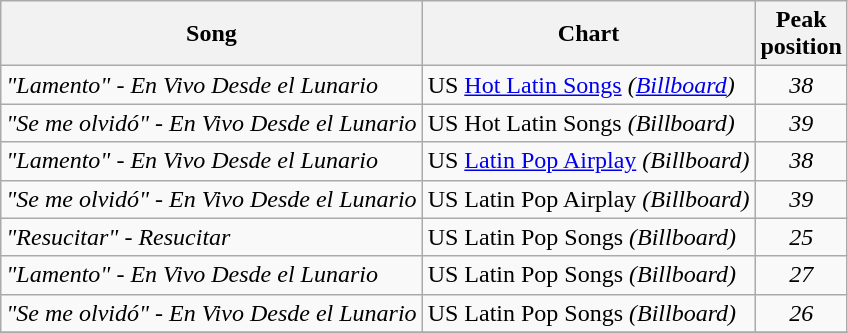<table class="wikitable">
<tr>
<th>Song</th>
<th>Chart</th>
<th>Peak <br> position</th>
</tr>
<tr>
<td><em>"Lamento" -</em> <em>En Vivo Desde el Lunario</em></td>
<td>US <a href='#'>Hot Latin Songs</a> <em>(<a href='#'>Billboard</a>)</em></td>
<td align="center"><em>38</em></td>
</tr>
<tr>
<td><em>"Se me olvidó" -</em> <em>En Vivo Desde el Lunario</em></td>
<td>US Hot Latin Songs <em>(Billboard)</em></td>
<td align="center"><em>39</em></td>
</tr>
<tr>
<td><em>"Lamento" -</em> <em>En Vivo Desde el Lunario</em></td>
<td>US <a href='#'>Latin Pop Airplay</a> <em>(Billboard)</em></td>
<td align="center"><em>38</em></td>
</tr>
<tr>
<td><em>"Se me olvidó" -</em> <em>En Vivo Desde el Lunario</em></td>
<td>US Latin Pop Airplay <em>(Billboard)</em></td>
<td align="center"><em>39</em></td>
</tr>
<tr>
<td><em>"Resucitar" -</em> <em>Resucitar</em></td>
<td>US Latin Pop Songs <em>(Billboard)</em></td>
<td align="center"><em>25</em></td>
</tr>
<tr>
<td><em>"Lamento" -</em> <em>En Vivo Desde el Lunario</em></td>
<td>US Latin Pop Songs <em>(Billboard)</em></td>
<td align="center"><em>27</em></td>
</tr>
<tr>
<td><em>"Se me olvidó" -</em> <em>En Vivo Desde el Lunario</em></td>
<td>US Latin Pop Songs <em>(Billboard)</em></td>
<td align="center"><em>26</em></td>
</tr>
<tr>
</tr>
</table>
